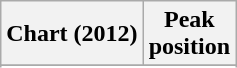<table class="wikitable sortable">
<tr>
<th>Chart (2012)</th>
<th>Peak<br>position</th>
</tr>
<tr>
</tr>
<tr>
</tr>
<tr>
</tr>
</table>
